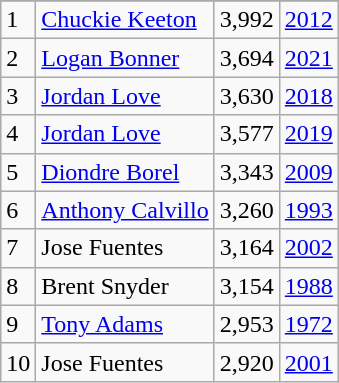<table class="wikitable">
<tr>
</tr>
<tr>
<td>1</td>
<td><a href='#'>Chuckie Keeton</a></td>
<td><abbr>3,992</abbr></td>
<td><a href='#'>2012</a></td>
</tr>
<tr>
<td>2</td>
<td><a href='#'>Logan Bonner</a></td>
<td><abbr>3,694</abbr></td>
<td><a href='#'>2021</a></td>
</tr>
<tr>
<td>3</td>
<td><a href='#'>Jordan Love</a></td>
<td><abbr>3,630</abbr></td>
<td><a href='#'>2018</a></td>
</tr>
<tr>
<td>4</td>
<td><a href='#'>Jordan Love</a></td>
<td><abbr>3,577</abbr></td>
<td><a href='#'>2019</a></td>
</tr>
<tr>
<td>5</td>
<td><a href='#'>Diondre Borel</a></td>
<td><abbr>3,343</abbr></td>
<td><a href='#'>2009</a></td>
</tr>
<tr>
<td>6</td>
<td><a href='#'>Anthony Calvillo</a></td>
<td><abbr>3,260</abbr></td>
<td><a href='#'>1993</a></td>
</tr>
<tr>
<td>7</td>
<td>Jose Fuentes</td>
<td><abbr>3,164</abbr></td>
<td><a href='#'>2002</a></td>
</tr>
<tr>
<td>8</td>
<td>Brent Snyder</td>
<td><abbr>3,154</abbr></td>
<td><a href='#'>1988</a></td>
</tr>
<tr>
<td>9</td>
<td><a href='#'>Tony Adams</a></td>
<td><abbr>2,953</abbr></td>
<td><a href='#'>1972</a></td>
</tr>
<tr>
<td>10</td>
<td>Jose Fuentes</td>
<td><abbr>2,920</abbr></td>
<td><a href='#'>2001</a></td>
</tr>
</table>
